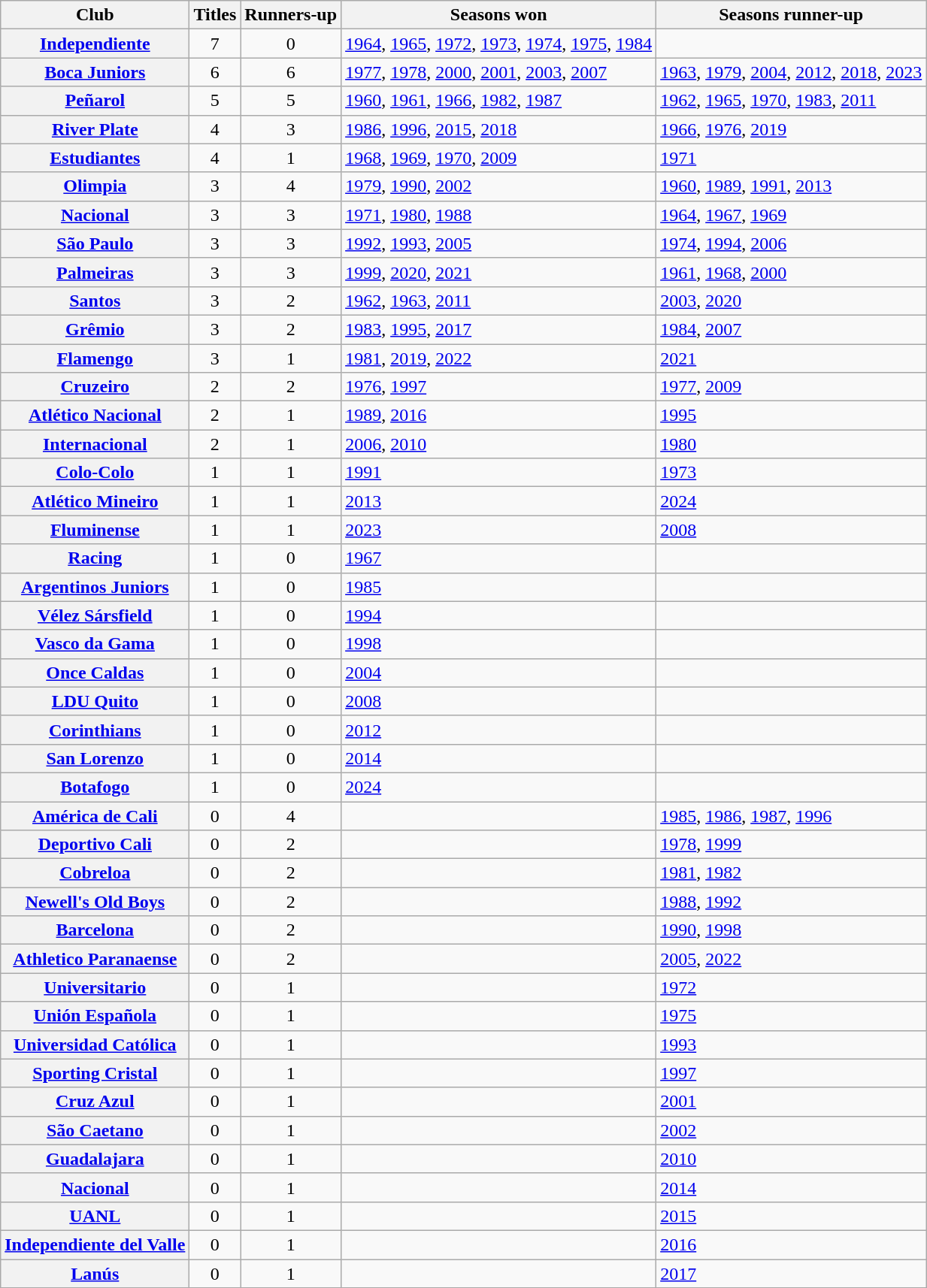<table class="wikitable sortable plainrowheaders">
<tr>
<th scope=col>Club</th>
<th scope=col>Titles</th>
<th scope=col>Runners-up</th>
<th scope=col>Seasons won</th>
<th scope=col>Seasons runner-up</th>
</tr>
<tr>
<th scope=row> <a href='#'>Independiente</a></th>
<td align=center>7</td>
<td align=center>0</td>
<td><a href='#'>1964</a>, <a href='#'>1965</a>, <a href='#'>1972</a>, <a href='#'>1973</a>, <a href='#'>1974</a>, <a href='#'>1975</a>, <a href='#'>1984</a></td>
<td></td>
</tr>
<tr>
<th scope=row> <a href='#'>Boca Juniors</a></th>
<td align=center>6</td>
<td align=center>6</td>
<td><a href='#'>1977</a>, <a href='#'>1978</a>, <a href='#'>2000</a>, <a href='#'>2001</a>, <a href='#'>2003</a>, <a href='#'>2007</a></td>
<td><a href='#'>1963</a>, <a href='#'>1979</a>, <a href='#'>2004</a>, <a href='#'>2012</a>, <a href='#'>2018</a>, <a href='#'>2023</a></td>
</tr>
<tr>
<th scope=row> <a href='#'>Peñarol</a></th>
<td align=center>5</td>
<td align=center>5</td>
<td><a href='#'>1960</a>, <a href='#'>1961</a>, <a href='#'>1966</a>, <a href='#'>1982</a>, <a href='#'>1987</a></td>
<td><a href='#'>1962</a>, <a href='#'>1965</a>, <a href='#'>1970</a>, <a href='#'>1983</a>, <a href='#'>2011</a></td>
</tr>
<tr>
<th scope=row> <a href='#'>River Plate</a></th>
<td align=center>4</td>
<td align=center>3</td>
<td><a href='#'>1986</a>, <a href='#'>1996</a>, <a href='#'>2015</a>, <a href='#'>2018</a></td>
<td><a href='#'>1966</a>, <a href='#'>1976</a>, <a href='#'>2019</a></td>
</tr>
<tr>
<th scope=row> <a href='#'>Estudiantes</a></th>
<td align=center>4</td>
<td align=center>1</td>
<td><a href='#'>1968</a>, <a href='#'>1969</a>, <a href='#'>1970</a>, <a href='#'>2009</a></td>
<td><a href='#'>1971</a></td>
</tr>
<tr>
<th scope=row> <a href='#'>Olimpia</a></th>
<td align=center>3</td>
<td align=center>4</td>
<td><a href='#'>1979</a>, <a href='#'>1990</a>, <a href='#'>2002</a></td>
<td><a href='#'>1960</a>, <a href='#'>1989</a>, <a href='#'>1991</a>, <a href='#'>2013</a></td>
</tr>
<tr>
<th scope=row> <a href='#'>Nacional</a></th>
<td align=center>3</td>
<td align=center>3</td>
<td><a href='#'>1971</a>, <a href='#'>1980</a>, <a href='#'>1988</a></td>
<td><a href='#'>1964</a>, <a href='#'>1967</a>, <a href='#'>1969</a></td>
</tr>
<tr>
<th scope=row> <a href='#'>São Paulo</a></th>
<td align=center>3</td>
<td align=center>3</td>
<td><a href='#'>1992</a>, <a href='#'>1993</a>, <a href='#'>2005</a></td>
<td><a href='#'>1974</a>, <a href='#'>1994</a>, <a href='#'>2006</a></td>
</tr>
<tr>
<th scope=row> <a href='#'>Palmeiras</a></th>
<td align=center>3</td>
<td align=center>3</td>
<td><a href='#'>1999</a>, <a href='#'>2020</a>, <a href='#'>2021</a></td>
<td><a href='#'>1961</a>, <a href='#'>1968</a>, <a href='#'>2000</a></td>
</tr>
<tr>
<th scope=row> <a href='#'>Santos</a></th>
<td align=center>3</td>
<td align=center>2</td>
<td><a href='#'>1962</a>, <a href='#'>1963</a>, <a href='#'>2011</a></td>
<td><a href='#'>2003</a>, <a href='#'>2020</a></td>
</tr>
<tr>
<th scope=row> <a href='#'>Grêmio</a></th>
<td align=center>3</td>
<td align=center>2</td>
<td><a href='#'>1983</a>, <a href='#'>1995</a>, <a href='#'>2017</a></td>
<td><a href='#'>1984</a>, <a href='#'>2007</a></td>
</tr>
<tr>
<th scope=row> <a href='#'>Flamengo</a></th>
<td align=center>3</td>
<td align=center>1</td>
<td><a href='#'>1981</a>, <a href='#'>2019</a>, <a href='#'>2022</a></td>
<td><a href='#'>2021</a></td>
</tr>
<tr>
<th scope=row> <a href='#'>Cruzeiro</a></th>
<td align=center>2</td>
<td align=center>2</td>
<td><a href='#'>1976</a>, <a href='#'>1997</a></td>
<td><a href='#'>1977</a>, <a href='#'>2009</a></td>
</tr>
<tr>
<th scope=row> <a href='#'>Atlético Nacional</a></th>
<td align=center>2</td>
<td align=center>1</td>
<td><a href='#'>1989</a>, <a href='#'>2016</a></td>
<td><a href='#'>1995</a></td>
</tr>
<tr>
<th scope=row> <a href='#'>Internacional</a></th>
<td align=center>2</td>
<td align=center>1</td>
<td><a href='#'>2006</a>, <a href='#'>2010</a></td>
<td><a href='#'>1980</a></td>
</tr>
<tr>
<th scope=row> <a href='#'>Colo-Colo</a></th>
<td align=center>1</td>
<td align=center>1</td>
<td><a href='#'>1991</a></td>
<td><a href='#'>1973</a></td>
</tr>
<tr>
<th scope=row> <a href='#'>Atlético Mineiro</a></th>
<td align=center>1</td>
<td align=center>1</td>
<td><a href='#'>2013</a></td>
<td><a href='#'>2024</a></td>
</tr>
<tr>
<th scope=row> <a href='#'>Fluminense</a></th>
<td align=center>1</td>
<td align=center>1</td>
<td><a href='#'>2023</a></td>
<td><a href='#'>2008</a></td>
</tr>
<tr>
<th scope=row> <a href='#'>Racing</a></th>
<td align=center>1</td>
<td align=center>0</td>
<td><a href='#'>1967</a></td>
<td></td>
</tr>
<tr>
<th scope=row> <a href='#'>Argentinos Juniors</a></th>
<td align=center>1</td>
<td align=center>0</td>
<td><a href='#'>1985</a></td>
<td></td>
</tr>
<tr>
<th scope=row> <a href='#'>Vélez Sársfield</a></th>
<td align=center>1</td>
<td align=center>0</td>
<td><a href='#'>1994</a></td>
<td></td>
</tr>
<tr>
<th scope=row> <a href='#'>Vasco da Gama</a></th>
<td align=center>1</td>
<td align=center>0</td>
<td><a href='#'>1998</a></td>
<td></td>
</tr>
<tr>
<th scope=row> <a href='#'>Once Caldas</a></th>
<td align=center>1</td>
<td align=center>0</td>
<td><a href='#'>2004</a></td>
<td></td>
</tr>
<tr>
<th scope=row> <a href='#'>LDU Quito</a></th>
<td align=center>1</td>
<td align=center>0</td>
<td><a href='#'>2008</a></td>
<td></td>
</tr>
<tr>
<th scope=row> <a href='#'>Corinthians</a></th>
<td align=center>1</td>
<td align=center>0</td>
<td><a href='#'>2012</a></td>
<td></td>
</tr>
<tr>
<th scope=row> <a href='#'>San Lorenzo</a></th>
<td align=center>1</td>
<td align=center>0</td>
<td><a href='#'>2014</a></td>
<td></td>
</tr>
<tr>
<th scope=row> <a href='#'>Botafogo</a></th>
<td align=center>1</td>
<td align=center>0</td>
<td><a href='#'>2024</a></td>
<td></td>
</tr>
<tr>
<th scope=row> <a href='#'>América de Cali</a></th>
<td align=center>0</td>
<td align=center>4</td>
<td></td>
<td><a href='#'>1985</a>, <a href='#'>1986</a>, <a href='#'>1987</a>, <a href='#'>1996</a></td>
</tr>
<tr>
<th scope=row> <a href='#'>Deportivo Cali</a></th>
<td align=center>0</td>
<td align=center>2</td>
<td></td>
<td><a href='#'>1978</a>, <a href='#'>1999</a></td>
</tr>
<tr>
<th scope=row> <a href='#'>Cobreloa</a></th>
<td align=center>0</td>
<td align=center>2</td>
<td></td>
<td><a href='#'>1981</a>, <a href='#'>1982</a></td>
</tr>
<tr>
<th scope=row> <a href='#'>Newell's Old Boys</a></th>
<td align=center>0</td>
<td align=center>2</td>
<td></td>
<td><a href='#'>1988</a>, <a href='#'>1992</a></td>
</tr>
<tr>
<th scope=row> <a href='#'>Barcelona</a></th>
<td align=center>0</td>
<td align=center>2</td>
<td></td>
<td><a href='#'>1990</a>, <a href='#'>1998</a></td>
</tr>
<tr>
<th scope=row> <a href='#'>Athletico Paranaense</a></th>
<td align=center>0</td>
<td align=center>2</td>
<td></td>
<td><a href='#'>2005</a>, <a href='#'>2022</a></td>
</tr>
<tr>
<th scope=row> <a href='#'>Universitario</a></th>
<td align=center>0</td>
<td align=center>1</td>
<td></td>
<td><a href='#'>1972</a></td>
</tr>
<tr>
<th scope=row> <a href='#'>Unión Española</a></th>
<td align=center>0</td>
<td align=center>1</td>
<td></td>
<td><a href='#'>1975</a></td>
</tr>
<tr>
<th scope=row> <a href='#'>Universidad Católica</a></th>
<td align=center>0</td>
<td align=center>1</td>
<td></td>
<td><a href='#'>1993</a></td>
</tr>
<tr>
<th scope=row> <a href='#'>Sporting Cristal</a></th>
<td align=center>0</td>
<td align=center>1</td>
<td></td>
<td><a href='#'>1997</a></td>
</tr>
<tr>
<th scope=row> <a href='#'>Cruz Azul</a></th>
<td align=center>0</td>
<td align=center>1</td>
<td></td>
<td><a href='#'>2001</a></td>
</tr>
<tr>
<th scope=row> <a href='#'>São Caetano</a></th>
<td align=center>0</td>
<td align=center>1</td>
<td></td>
<td><a href='#'>2002</a></td>
</tr>
<tr>
<th scope=row> <a href='#'>Guadalajara</a></th>
<td align=center>0</td>
<td align=center>1</td>
<td></td>
<td><a href='#'>2010</a></td>
</tr>
<tr>
<th scope=row> <a href='#'>Nacional</a></th>
<td align=center>0</td>
<td align=center>1</td>
<td></td>
<td><a href='#'>2014</a></td>
</tr>
<tr>
<th scope=row> <a href='#'>UANL</a></th>
<td align=center>0</td>
<td align=center>1</td>
<td></td>
<td><a href='#'>2015</a></td>
</tr>
<tr>
<th scope=row> <a href='#'>Independiente del Valle</a></th>
<td align=center>0</td>
<td align=center>1</td>
<td></td>
<td><a href='#'>2016</a></td>
</tr>
<tr>
<th scope=row> <a href='#'>Lanús</a></th>
<td align=center>0</td>
<td align=center>1</td>
<td></td>
<td><a href='#'>2017</a></td>
</tr>
<tr>
</tr>
</table>
